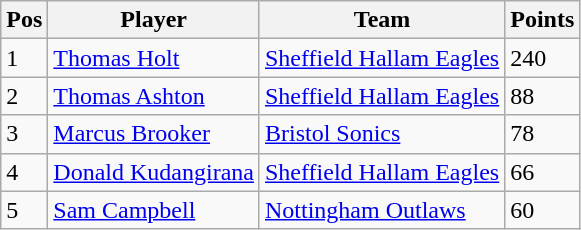<table class="wikitable">
<tr>
<th>Pos</th>
<th>Player</th>
<th>Team</th>
<th>Points</th>
</tr>
<tr>
<td>1</td>
<td><a href='#'>Thomas Holt</a></td>
<td><a href='#'>Sheffield Hallam Eagles</a></td>
<td>240</td>
</tr>
<tr>
<td>2</td>
<td><a href='#'>Thomas Ashton</a></td>
<td><a href='#'>Sheffield Hallam Eagles</a></td>
<td>88</td>
</tr>
<tr>
<td>3</td>
<td><a href='#'>Marcus Brooker</a></td>
<td><a href='#'>Bristol Sonics</a></td>
<td>78</td>
</tr>
<tr>
<td>4</td>
<td><a href='#'>Donald Kudangirana</a></td>
<td><a href='#'>Sheffield Hallam Eagles</a></td>
<td>66</td>
</tr>
<tr>
<td>5</td>
<td><a href='#'>Sam Campbell</a></td>
<td><a href='#'>Nottingham Outlaws</a></td>
<td>60</td>
</tr>
</table>
